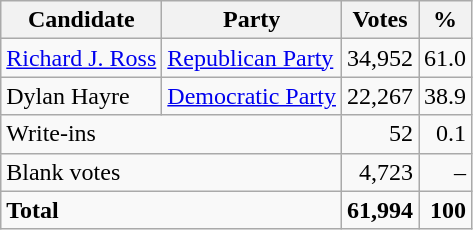<table class=wikitable style=text-align:right>
<tr>
<th>Candidate</th>
<th>Party</th>
<th>Votes</th>
<th>%</th>
</tr>
<tr>
<td align=left><a href='#'>Richard J. Ross</a></td>
<td align=left><a href='#'>Republican Party</a></td>
<td>34,952</td>
<td>61.0</td>
</tr>
<tr>
<td align=left>Dylan Hayre</td>
<td align=left><a href='#'>Democratic Party</a></td>
<td>22,267</td>
<td>38.9</td>
</tr>
<tr>
<td align=left colspan=2>Write-ins</td>
<td>52</td>
<td>0.1</td>
</tr>
<tr>
<td align=left colspan=2>Blank votes</td>
<td>4,723</td>
<td>–</td>
</tr>
<tr>
<td align=left colspan=2><strong>Total</strong></td>
<td><strong>61,994</strong></td>
<td><strong>100</strong></td>
</tr>
</table>
